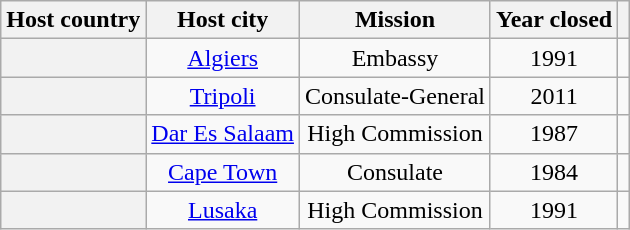<table class="wikitable plainrowheaders" style="text-align:center;">
<tr>
<th scope="col">Host country</th>
<th scope="col">Host city</th>
<th scope="col">Mission</th>
<th scope="col">Year closed</th>
<th scope="col"></th>
</tr>
<tr>
<th scope="row"></th>
<td><a href='#'>Algiers</a></td>
<td>Embassy</td>
<td>1991</td>
<td></td>
</tr>
<tr>
<th scope="row"></th>
<td><a href='#'>Tripoli</a></td>
<td>Consulate-General</td>
<td>2011</td>
<td></td>
</tr>
<tr>
<th scope="row"></th>
<td><a href='#'>Dar Es Salaam</a></td>
<td>High Commission</td>
<td>1987</td>
<td></td>
</tr>
<tr>
<th scope="row"></th>
<td><a href='#'>Cape Town</a></td>
<td>Consulate</td>
<td>1984</td>
<td></td>
</tr>
<tr>
<th scope="row"></th>
<td><a href='#'>Lusaka</a></td>
<td>High Commission</td>
<td>1991</td>
<td></td>
</tr>
</table>
